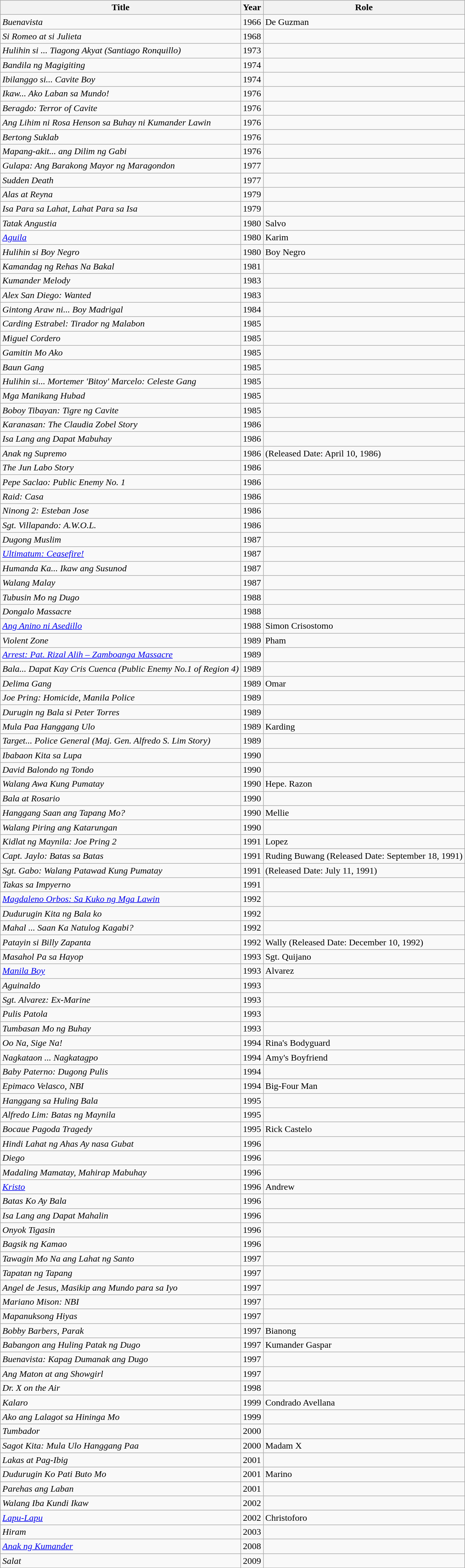<table class="wikitable">
<tr>
<th>Title</th>
<th>Year</th>
<th>Role</th>
</tr>
<tr>
<td><em>Buenavista</em></td>
<td>1966</td>
<td>De Guzman</td>
</tr>
<tr>
<td><em>Si Romeo at si Julieta</em></td>
<td>1968</td>
<td></td>
</tr>
<tr>
<td><em>Hulihin si ... Tiagong Akyat (Santiago Ronquillo)</em></td>
<td>1973</td>
<td></td>
</tr>
<tr>
<td><em>Bandila ng Magigiting</em></td>
<td>1974</td>
<td></td>
</tr>
<tr>
<td><em>Ibilanggo si... Cavite Boy</em></td>
<td>1974</td>
<td></td>
</tr>
<tr>
<td><em>Ikaw... Ako Laban sa Mundo!</em></td>
<td>1976</td>
<td></td>
</tr>
<tr>
<td><em>Beragdo: Terror of Cavite</em></td>
<td>1976</td>
<td></td>
</tr>
<tr>
<td><em>Ang Lihim ni Rosa Henson sa Buhay ni Kumander Lawin</em></td>
<td>1976</td>
<td></td>
</tr>
<tr>
<td><em>Bertong Suklab</em></td>
<td>1976</td>
<td></td>
</tr>
<tr>
<td><em>Mapang-akit... ang Dilim ng Gabi</em></td>
<td>1976</td>
<td></td>
</tr>
<tr>
<td><em>Gulapa: Ang Barakong Mayor ng Maragondon</em></td>
<td>1977</td>
<td></td>
</tr>
<tr>
<td><em>Sudden Death</em></td>
<td>1977</td>
<td></td>
</tr>
<tr>
<td><em>Alas at Reyna</em></td>
<td>1979</td>
<td></td>
</tr>
<tr>
<td><em>Isa Para sa Lahat, Lahat Para sa Isa</em></td>
<td>1979</td>
<td></td>
</tr>
<tr>
<td><em>Tatak Angustia</em></td>
<td>1980</td>
<td>Salvo</td>
</tr>
<tr>
<td><em><a href='#'>Aguila</a></em></td>
<td>1980</td>
<td>Karim</td>
</tr>
<tr>
<td><em>Hulihin si Boy Negro</em></td>
<td>1980</td>
<td>Boy Negro</td>
</tr>
<tr>
<td><em>Kamandag ng Rehas Na Bakal</em></td>
<td>1981</td>
<td></td>
</tr>
<tr>
<td><em>Kumander Melody</em></td>
<td>1983</td>
<td></td>
</tr>
<tr>
<td><em>Alex San Diego: Wanted</em></td>
<td>1983</td>
<td></td>
</tr>
<tr>
<td><em>Gintong Araw ni... Boy Madrigal</em></td>
<td>1984</td>
<td></td>
</tr>
<tr>
<td><em>Carding Estrabel: Tirador ng Malabon</em></td>
<td>1985</td>
<td></td>
</tr>
<tr>
<td><em>Miguel Cordero</em></td>
<td>1985</td>
<td></td>
</tr>
<tr>
<td><em>Gamitin Mo Ako</em></td>
<td>1985</td>
<td></td>
</tr>
<tr>
<td><em>Baun Gang</em></td>
<td>1985</td>
<td></td>
</tr>
<tr>
<td><em>Hulihin si... Mortemer 'Bitoy' Marcelo: Celeste Gang</em></td>
<td>1985</td>
<td></td>
</tr>
<tr>
<td><em>Mga Manikang Hubad</em></td>
<td>1985</td>
<td></td>
</tr>
<tr>
<td><em>Boboy Tibayan: Tigre ng Cavite</em></td>
<td>1985</td>
<td></td>
</tr>
<tr>
<td><em>Karanasan: The Claudia Zobel Story</em></td>
<td>1986</td>
<td></td>
</tr>
<tr>
<td><em>Isa Lang ang Dapat Mabuhay</em></td>
<td>1986</td>
<td></td>
</tr>
<tr>
<td><em>Anak ng Supremo</em></td>
<td>1986</td>
<td>(Released Date: April 10, 1986)</td>
</tr>
<tr>
<td><em>The Jun Labo Story</em></td>
<td>1986</td>
<td></td>
</tr>
<tr>
<td><em>Pepe Saclao: Public Enemy No. 1</em></td>
<td>1986</td>
<td></td>
</tr>
<tr>
<td><em>Raid: Casa</em></td>
<td>1986</td>
<td></td>
</tr>
<tr>
<td><em>Ninong 2: Esteban Jose</em></td>
<td>1986</td>
<td></td>
</tr>
<tr>
<td><em>Sgt. Villapando: A.W.O.L.</em></td>
<td>1986</td>
<td></td>
</tr>
<tr>
<td><em>Dugong Muslim</em></td>
<td>1987</td>
<td></td>
</tr>
<tr>
<td><em><a href='#'>Ultimatum: Ceasefire!</a></em></td>
<td>1987</td>
<td></td>
</tr>
<tr>
<td><em>Humanda Ka... Ikaw ang Susunod</em></td>
<td>1987</td>
<td></td>
</tr>
<tr>
<td><em>Walang Malay</em></td>
<td>1987</td>
<td></td>
</tr>
<tr>
<td><em>Tubusin Mo ng Dugo</em></td>
<td>1988</td>
<td></td>
</tr>
<tr>
<td><em>Dongalo Massacre</em></td>
<td>1988</td>
<td></td>
</tr>
<tr>
<td><em><a href='#'>Ang Anino ni Asedillo</a></em></td>
<td>1988</td>
<td>Simon Crisostomo</td>
</tr>
<tr>
<td><em>Violent Zone</em></td>
<td>1989</td>
<td>Pham</td>
</tr>
<tr>
<td><em><a href='#'>Arrest: Pat. Rizal Alih – Zamboanga Massacre</a></em></td>
<td>1989</td>
<td></td>
</tr>
<tr>
<td><em>Bala... Dapat Kay Cris Cuenca (Public Enemy No.1 of Region 4)</em></td>
<td>1989</td>
<td></td>
</tr>
<tr>
<td><em>Delima Gang</em></td>
<td>1989</td>
<td>Omar</td>
</tr>
<tr>
<td><em>Joe Pring: Homicide, Manila Police</em></td>
<td>1989</td>
<td></td>
</tr>
<tr>
<td><em>Durugin ng Bala si Peter Torres</em></td>
<td>1989</td>
<td></td>
</tr>
<tr>
<td><em>Mula Paa Hanggang Ulo</em></td>
<td>1989</td>
<td>Karding</td>
</tr>
<tr>
<td><em>Target... Police General (Maj. Gen. Alfredo S. Lim Story)</em></td>
<td>1989</td>
<td></td>
</tr>
<tr>
<td><em>Ibabaon Kita sa Lupa</em></td>
<td>1990</td>
<td></td>
</tr>
<tr>
<td><em>David Balondo ng Tondo</em></td>
<td>1990</td>
<td></td>
</tr>
<tr>
<td><em>Walang Awa Kung Pumatay</em></td>
<td>1990</td>
<td>Hepe. Razon</td>
</tr>
<tr>
<td><em>Bala at Rosario</em></td>
<td>1990</td>
<td></td>
</tr>
<tr>
<td><em>Hanggang Saan ang Tapang Mo?</em></td>
<td>1990</td>
<td>Mellie</td>
</tr>
<tr>
<td><em>Walang Piring ang Katarungan</em></td>
<td>1990</td>
<td></td>
</tr>
<tr>
<td><em>Kidlat ng Maynila: Joe Pring 2</em></td>
<td>1991</td>
<td>Lopez</td>
</tr>
<tr>
<td><em>Capt. Jaylo: Batas sa Batas</em></td>
<td>1991</td>
<td>Ruding Buwang (Released Date: September 18, 1991)</td>
</tr>
<tr>
<td><em>Sgt. Gabo: Walang Patawad Kung Pumatay</em></td>
<td>1991</td>
<td>(Released Date: July 11, 1991)</td>
</tr>
<tr>
<td><em>Takas sa Impyerno</em></td>
<td>1991</td>
<td></td>
</tr>
<tr>
<td><em><a href='#'>Magdaleno Orbos: Sa Kuko ng Mga Lawin</a></em></td>
<td>1992</td>
<td></td>
</tr>
<tr>
<td><em>Dudurugin Kita ng Bala ko</em></td>
<td>1992</td>
<td></td>
</tr>
<tr>
<td><em>Mahal ... Saan Ka Natulog Kagabi?</em></td>
<td>1992</td>
<td></td>
</tr>
<tr>
<td><em>Patayin si Billy Zapanta</em></td>
<td>1992</td>
<td>Wally (Released Date: December 10, 1992)</td>
</tr>
<tr>
<td><em>Masahol Pa sa Hayop</em></td>
<td>1993</td>
<td>Sgt. Quijano</td>
</tr>
<tr>
<td><em><a href='#'>Manila Boy</a></em></td>
<td>1993</td>
<td>Alvarez</td>
</tr>
<tr>
<td><em>Aguinaldo</em></td>
<td>1993</td>
<td></td>
</tr>
<tr>
<td><em>Sgt. Alvarez: Ex-Marine</em></td>
<td>1993</td>
<td></td>
</tr>
<tr>
<td><em>Pulis Patola</em></td>
<td>1993</td>
<td></td>
</tr>
<tr>
<td><em>Tumbasan Mo ng Buhay</em></td>
<td>1993</td>
<td></td>
</tr>
<tr>
<td><em>Oo Na, Sige Na!</em></td>
<td>1994</td>
<td>Rina's Bodyguard</td>
</tr>
<tr>
<td><em>Nagkataon ... Nagkatagpo</em></td>
<td>1994</td>
<td>Amy's Boyfriend</td>
</tr>
<tr>
<td><em>Baby Paterno: Dugong Pulis</em></td>
<td>1994</td>
<td></td>
</tr>
<tr>
<td><em>Epimaco Velasco, NBI</em></td>
<td>1994</td>
<td>Big-Four Man</td>
</tr>
<tr>
<td><em>Hanggang sa Huling Bala</em></td>
<td>1995</td>
<td></td>
</tr>
<tr>
<td><em>Alfredo Lim: Batas ng Maynila</em></td>
<td>1995</td>
<td></td>
</tr>
<tr>
<td><em>Bocaue Pagoda Tragedy</em></td>
<td>1995</td>
<td>Rick Castelo</td>
</tr>
<tr>
<td><em>Hindi Lahat ng Ahas Ay nasa Gubat</em></td>
<td>1996</td>
<td></td>
</tr>
<tr>
<td><em>Diego</em></td>
<td>1996</td>
<td></td>
</tr>
<tr>
<td><em>Madaling Mamatay, Mahirap Mabuhay</em></td>
<td>1996</td>
<td></td>
</tr>
<tr>
<td><em><a href='#'>Kristo</a></em></td>
<td>1996</td>
<td>Andrew</td>
</tr>
<tr>
<td><em>Batas Ko Ay Bala</em></td>
<td>1996</td>
<td></td>
</tr>
<tr>
<td><em>Isa Lang ang Dapat Mahalin</em></td>
<td>1996</td>
<td></td>
</tr>
<tr>
<td><em>Onyok Tigasin</em></td>
<td>1996</td>
<td></td>
</tr>
<tr>
<td><em>Bagsik ng Kamao</em></td>
<td>1996</td>
<td></td>
</tr>
<tr>
<td><em>Tawagin Mo Na ang Lahat ng Santo</em></td>
<td>1997</td>
<td></td>
</tr>
<tr>
<td><em>Tapatan ng Tapang</em></td>
<td>1997</td>
<td></td>
</tr>
<tr>
<td><em>Angel de Jesus, Masikip ang Mundo para sa Iyo</em></td>
<td>1997</td>
<td></td>
</tr>
<tr>
<td><em>Mariano Mison: NBI</em></td>
<td>1997</td>
<td></td>
</tr>
<tr>
<td><em>Mapanuksong Hiyas</em></td>
<td>1997</td>
<td></td>
</tr>
<tr>
<td><em>Bobby Barbers, Parak</em></td>
<td>1997</td>
<td>Bianong</td>
</tr>
<tr>
<td><em>Babangon ang Huling Patak ng Dugo</em></td>
<td>1997</td>
<td>Kumander Gaspar</td>
</tr>
<tr>
<td><em>Buenavista: Kapag Dumanak ang Dugo</em></td>
<td>1997</td>
<td></td>
</tr>
<tr>
<td><em>Ang Maton at ang Showgirl</em></td>
<td>1997</td>
<td></td>
</tr>
<tr>
<td><em>Dr. X on the Air</em></td>
<td>1998</td>
<td></td>
</tr>
<tr>
<td><em>Kalaro</em></td>
<td>1999</td>
<td>Condrado Avellana</td>
</tr>
<tr>
<td><em>Ako ang Lalagot sa Hininga Mo</em></td>
<td>1999</td>
<td></td>
</tr>
<tr>
<td><em>Tumbador</em></td>
<td>2000</td>
<td></td>
</tr>
<tr>
<td><em>Sagot Kita: Mula Ulo Hanggang Paa</em></td>
<td>2000</td>
<td>Madam X</td>
</tr>
<tr>
<td><em>Lakas at Pag-Ibig</em></td>
<td>2001</td>
<td></td>
</tr>
<tr>
<td><em>Dudurugin Ko Pati Buto Mo</em></td>
<td>2001</td>
<td>Marino</td>
</tr>
<tr>
<td><em>Parehas ang Laban</em></td>
<td>2001</td>
<td></td>
</tr>
<tr>
<td><em>Walang Iba Kundi Ikaw</em></td>
<td>2002</td>
<td></td>
</tr>
<tr>
<td><em><a href='#'>Lapu-Lapu</a></em></td>
<td>2002</td>
<td>Christoforo</td>
</tr>
<tr>
<td><em>Hiram</em></td>
<td>2003</td>
<td></td>
</tr>
<tr>
<td><em><a href='#'>Anak ng Kumander</a></em></td>
<td>2008</td>
<td></td>
</tr>
<tr>
<td><em>Salat</em></td>
<td>2009</td>
<td></td>
</tr>
</table>
